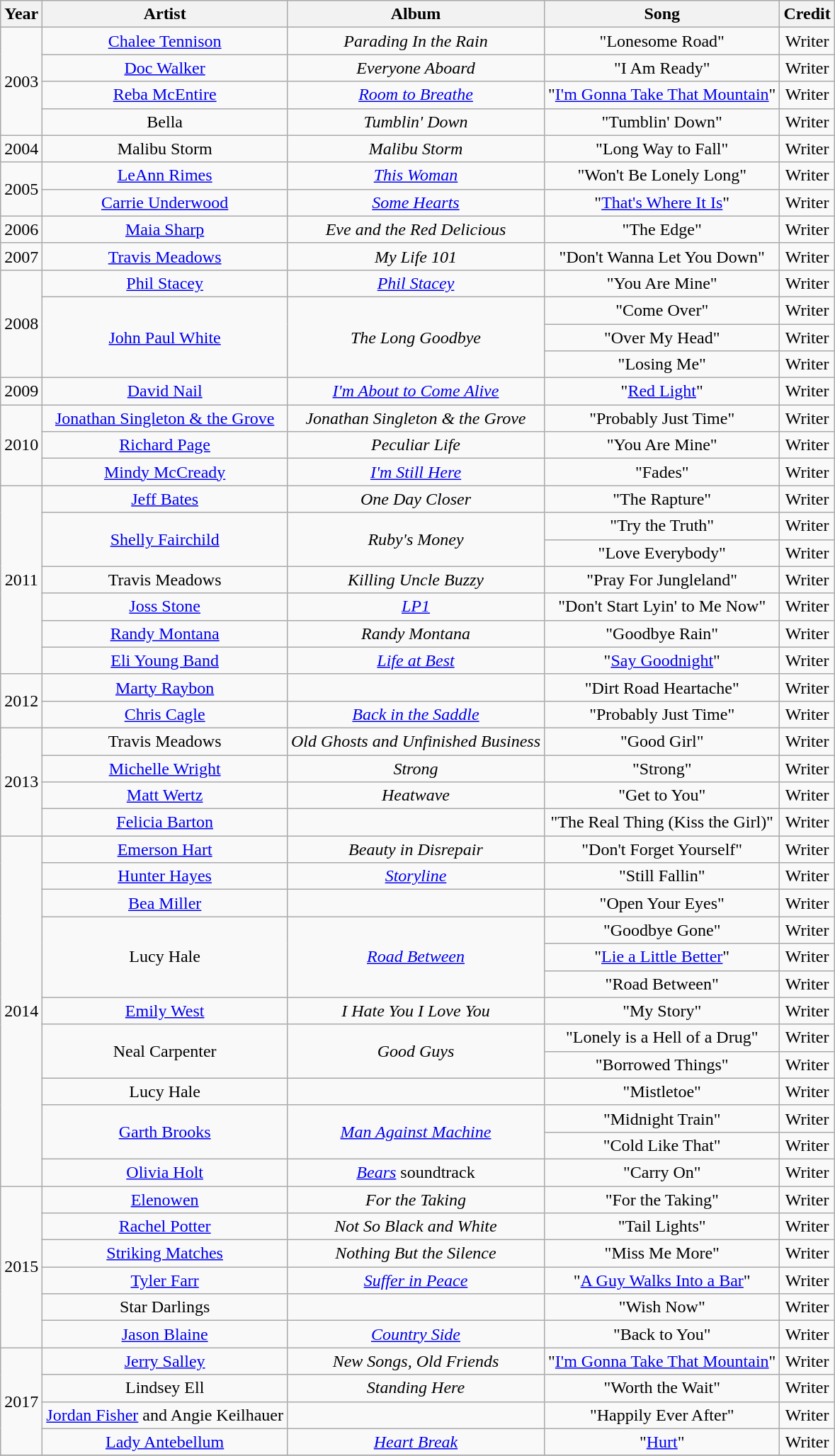<table class="wikitable plainrowheaders" style="text-align:center;">
<tr>
<th>Year</th>
<th>Artist</th>
<th>Album</th>
<th>Song</th>
<th>Credit</th>
</tr>
<tr>
<td rowspan="4">2003</td>
<td rowspan="1"><a href='#'>Chalee Tennison</a></td>
<td rowspan="1"><em>Parading In the Rain</em></td>
<td>"Lonesome Road"</td>
<td>Writer</td>
</tr>
<tr>
<td rowspan="1"><a href='#'>Doc Walker</a></td>
<td rowspan="1"><em>Everyone Aboard</em></td>
<td>"I Am Ready"</td>
<td>Writer</td>
</tr>
<tr>
<td rowspan="1"><a href='#'>Reba McEntire</a></td>
<td rowspan="1"><em><a href='#'>Room to Breathe</a></em></td>
<td>"<a href='#'>I'm Gonna Take That Mountain</a>"</td>
<td>Writer</td>
</tr>
<tr>
<td rowspan="1">Bella</td>
<td rowspan="1"><em>Tumblin' Down</em></td>
<td>"Tumblin' Down"</td>
<td>Writer</td>
</tr>
<tr>
<td rowspan="1">2004</td>
<td rowspan="1">Malibu Storm</td>
<td rowspan="1"><em>Malibu Storm</em></td>
<td>"Long Way to Fall"</td>
<td>Writer</td>
</tr>
<tr>
<td rowspan="2">2005</td>
<td rowspan="1"><a href='#'>LeAnn Rimes</a></td>
<td rowspan="1"><em><a href='#'>This Woman</a></em></td>
<td>"Won't Be Lonely Long"</td>
<td>Writer</td>
</tr>
<tr>
<td rowspan="1"><a href='#'>Carrie Underwood</a></td>
<td rowspan="1"><em><a href='#'>Some Hearts</a></em></td>
<td>"<a href='#'>That's Where It Is</a>"</td>
<td>Writer</td>
</tr>
<tr>
<td rowspan="1">2006</td>
<td rowspan="1"><a href='#'>Maia Sharp</a></td>
<td rowspan="1"><em>Eve and the Red Delicious</em></td>
<td>"The Edge"</td>
<td>Writer</td>
</tr>
<tr>
<td rowspan="1">2007</td>
<td rowspan="1"><a href='#'>Travis Meadows</a></td>
<td rowspan="1"><em>My Life 101</em></td>
<td>"Don't Wanna Let You Down"</td>
<td>Writer</td>
</tr>
<tr>
<td rowspan="4">2008</td>
<td rowspan="1"><a href='#'>Phil Stacey</a></td>
<td rowspan="1"><em><a href='#'>Phil Stacey</a></em></td>
<td>"You Are Mine"</td>
<td>Writer</td>
</tr>
<tr>
<td rowspan="3"><a href='#'>John Paul White</a></td>
<td rowspan="3"><em>The Long Goodbye</em></td>
<td>"Come Over"</td>
<td>Writer</td>
</tr>
<tr>
<td>"Over My Head"</td>
<td>Writer</td>
</tr>
<tr>
<td>"Losing Me"</td>
<td>Writer</td>
</tr>
<tr>
<td rowspan="1">2009</td>
<td rowspan="1"><a href='#'>David Nail</a></td>
<td rowspan="1"><em><a href='#'>I'm About to Come Alive</a></em></td>
<td>"<a href='#'>Red Light</a>"</td>
<td>Writer</td>
</tr>
<tr>
<td rowspan="3">2010</td>
<td rowspan="1"><a href='#'>Jonathan Singleton & the Grove</a></td>
<td rowspan="1"><em>Jonathan Singleton & the Grove</em></td>
<td>"Probably Just Time"</td>
<td>Writer</td>
</tr>
<tr>
<td rowspan="1"><a href='#'>Richard Page</a></td>
<td rowspan="1"><em>Peculiar Life</em></td>
<td>"You Are Mine"</td>
<td>Writer</td>
</tr>
<tr>
<td rowspan="1"><a href='#'>Mindy McCready</a></td>
<td rowspan="1"><em><a href='#'>I'm Still Here</a></em></td>
<td>"Fades"</td>
<td>Writer</td>
</tr>
<tr>
<td rowspan="7">2011</td>
<td rowspan="1"><a href='#'>Jeff Bates</a></td>
<td rowspan="1"><em>One Day Closer</em></td>
<td>"The Rapture"</td>
<td>Writer</td>
</tr>
<tr>
<td rowspan="2"><a href='#'>Shelly Fairchild</a></td>
<td rowspan="2"><em>Ruby's Money</em></td>
<td>"Try the Truth"</td>
<td>Writer</td>
</tr>
<tr>
<td>"Love Everybody"</td>
<td>Writer</td>
</tr>
<tr>
<td rowspan="1">Travis Meadows</td>
<td rowspan="1"><em>Killing Uncle Buzzy</em></td>
<td>"Pray For Jungleland"</td>
<td>Writer</td>
</tr>
<tr>
<td rowspan="1"><a href='#'>Joss Stone</a></td>
<td rowspan="1"><em><a href='#'>LP1</a></em></td>
<td>"Don't Start Lyin' to Me Now"</td>
<td>Writer</td>
</tr>
<tr>
<td rowspan="1"><a href='#'>Randy Montana</a></td>
<td rowspan="1"><em>Randy Montana</em></td>
<td>"Goodbye Rain"</td>
<td>Writer</td>
</tr>
<tr>
<td rowspan="1"><a href='#'>Eli Young Band</a></td>
<td rowspan="1"><em><a href='#'>Life at Best</a></em></td>
<td>"<a href='#'>Say Goodnight</a>"</td>
<td>Writer</td>
</tr>
<tr>
<td rowspan="2">2012</td>
<td rowspan="1"><a href='#'>Marty Raybon</a></td>
<td rowspan="1"></td>
<td>"Dirt Road Heartache"</td>
<td>Writer</td>
</tr>
<tr>
<td rowspan="1"><a href='#'>Chris Cagle</a></td>
<td rowspan="1"><em><a href='#'>Back in the Saddle</a></em></td>
<td>"Probably Just Time"</td>
<td>Writer</td>
</tr>
<tr>
<td rowspan="4">2013</td>
<td rowspan="1">Travis Meadows</td>
<td rowspan="1"><em>Old Ghosts and Unfinished Business</em></td>
<td>"Good Girl"</td>
<td>Writer</td>
</tr>
<tr>
<td rowspan="1"><a href='#'>Michelle Wright</a></td>
<td rowspan="1"><em>Strong</em></td>
<td>"Strong"</td>
<td>Writer</td>
</tr>
<tr>
<td rowspan="1"><a href='#'>Matt Wertz</a></td>
<td rowspan="1"><em>Heatwave</em></td>
<td>"Get to You"</td>
<td>Writer</td>
</tr>
<tr>
<td rowspan="1"><a href='#'>Felicia Barton</a></td>
<td rowspan="1"></td>
<td>"The Real Thing (Kiss the Girl)"</td>
<td>Writer</td>
</tr>
<tr>
<td rowspan="13">2014</td>
<td rowspan="1"><a href='#'>Emerson Hart</a></td>
<td rowspan="1"><em>Beauty in Disrepair</em></td>
<td>"Don't Forget Yourself"</td>
<td>Writer</td>
</tr>
<tr>
<td rowspan="1"><a href='#'>Hunter Hayes</a></td>
<td rowspan="1"><em><a href='#'>Storyline</a></em></td>
<td>"Still Fallin"</td>
<td>Writer</td>
</tr>
<tr>
<td rowspan="1"><a href='#'>Bea Miller</a></td>
<td rowspan="1"></td>
<td>"Open Your Eyes"</td>
<td>Writer</td>
</tr>
<tr>
<td rowspan="3">Lucy Hale</td>
<td rowspan="3"><em><a href='#'>Road Between</a></em></td>
<td>"Goodbye Gone"</td>
<td>Writer</td>
</tr>
<tr>
<td>"<a href='#'>Lie a Little Better</a>"</td>
<td>Writer</td>
</tr>
<tr>
<td>"Road Between"</td>
<td>Writer</td>
</tr>
<tr>
<td rowspan="1"><a href='#'>Emily West</a></td>
<td rowspan="1"><em>I Hate You I Love You</em></td>
<td>"My Story"</td>
<td>Writer</td>
</tr>
<tr>
<td rowspan="2">Neal Carpenter</td>
<td rowspan="2"><em>Good Guys</em></td>
<td>"Lonely is a Hell of a Drug"</td>
<td>Writer</td>
</tr>
<tr>
<td>"Borrowed Things"</td>
<td>Writer</td>
</tr>
<tr>
<td rowspan="1">Lucy Hale</td>
<td rowspan="1"></td>
<td>"Mistletoe"</td>
<td>Writer</td>
</tr>
<tr>
<td rowspan="2"><a href='#'>Garth Brooks</a></td>
<td rowspan="2"><em><a href='#'>Man Against Machine</a></em></td>
<td>"Midnight Train"</td>
<td>Writer</td>
</tr>
<tr>
<td>"Cold Like That"</td>
<td>Writer</td>
</tr>
<tr>
<td rowspan="1"><a href='#'>Olivia Holt</a></td>
<td rowspan="1"><em><a href='#'>Bears</a></em> soundtrack</td>
<td>"Carry On"</td>
<td>Writer</td>
</tr>
<tr>
<td rowspan="6">2015</td>
<td rowspan="1"><a href='#'>Elenowen</a></td>
<td rowspan="1"><em>For the Taking</em></td>
<td>"For the Taking"</td>
<td>Writer</td>
</tr>
<tr>
<td rowspan="1"><a href='#'>Rachel Potter</a></td>
<td rowspan="1"><em>Not So Black and White</em></td>
<td>"Tail Lights"</td>
<td>Writer</td>
</tr>
<tr>
<td rowspan="1"><a href='#'>Striking Matches</a></td>
<td rowspan="1"><em>Nothing But the Silence</em></td>
<td>"Miss Me More"</td>
<td>Writer</td>
</tr>
<tr>
<td rowspan="1"><a href='#'>Tyler Farr</a></td>
<td rowspan="1"><em><a href='#'>Suffer in Peace</a></em></td>
<td>"<a href='#'>A Guy Walks Into a Bar</a>"</td>
<td>Writer</td>
</tr>
<tr>
<td rowspan="1">Star Darlings</td>
<td rowspan="1"></td>
<td>"Wish Now"</td>
<td>Writer</td>
</tr>
<tr>
<td rowspan="1"><a href='#'>Jason Blaine</a></td>
<td rowspan="1"><em><a href='#'>Country Side</a></em></td>
<td>"Back to You"</td>
<td>Writer</td>
</tr>
<tr>
<td rowspan="4">2017</td>
<td rowspan="1"><a href='#'>Jerry Salley</a></td>
<td rowspan="1"><em>New Songs, Old Friends</em></td>
<td>"<a href='#'>I'm Gonna Take That Mountain</a>"</td>
<td>Writer</td>
</tr>
<tr>
<td rowspan="1">Lindsey Ell</td>
<td rowspan="1"><em>Standing Here</em></td>
<td>"Worth the Wait"</td>
<td>Writer</td>
</tr>
<tr>
<td rowspan="1"><a href='#'>Jordan Fisher</a> and Angie Keilhauer</td>
<td rowspan="1"></td>
<td>"Happily Ever After"</td>
<td>Writer</td>
</tr>
<tr>
<td rowspan="1"><a href='#'>Lady Antebellum</a></td>
<td rowspan="1"><em><a href='#'>Heart Break</a></em></td>
<td>"<a href='#'>Hurt</a>"</td>
<td>Writer</td>
</tr>
<tr>
</tr>
</table>
